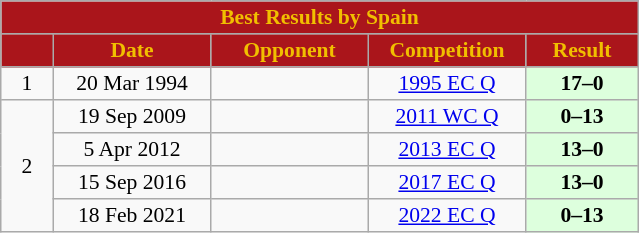<table border="1" cellpadding="2" cellspacing="0" style="background:#f9f9f9; border:1px #aaa solid; border-collapse:collapse; font-size:90%; text-align:center;">
<tr>
<th colspan="6"  style="background:#aa151b; color:#f1bf00;">Best Results by Spain</th>
</tr>
<tr style="background:#aa151b; text-align:center; color:#f1bf00;">
<th width="30"></th>
<th style="width:100px;">Date</th>
<th style="width:100px;">Opponent</th>
<th style="width:100px;">Competition</th>
<th width="70">Result</th>
</tr>
<tr>
<td>1</td>
<td>20 Mar 1994</td>
<td style="text-align:left;"></td>
<td> <a href='#'>1995 EC Q</a></td>
<td style="background:#dfd;"><strong>17–0</strong></td>
</tr>
<tr>
<td rowspan="4">2</td>
<td>19 Sep 2009</td>
<td style="text-align:left;"></td>
<td> <a href='#'>2011 WC Q</a></td>
<td style="background:#dfd;"><strong>0–13</strong></td>
</tr>
<tr>
<td>5 Apr 2012</td>
<td style="text-align:left;"></td>
<td> <a href='#'>2013 EC Q</a></td>
<td style="background:#dfd;"><strong>13–0</strong></td>
</tr>
<tr>
<td>15 Sep 2016</td>
<td style="text-align:left;"></td>
<td> <a href='#'>2017 EC Q</a></td>
<td style="background:#dfd;"><strong>13–0</strong></td>
</tr>
<tr>
<td>18 Feb 2021</td>
<td style="text-align:left;"></td>
<td> <a href='#'>2022 EC Q</a></td>
<td style="background:#dfd;"><strong>0–13</strong></td>
</tr>
</table>
